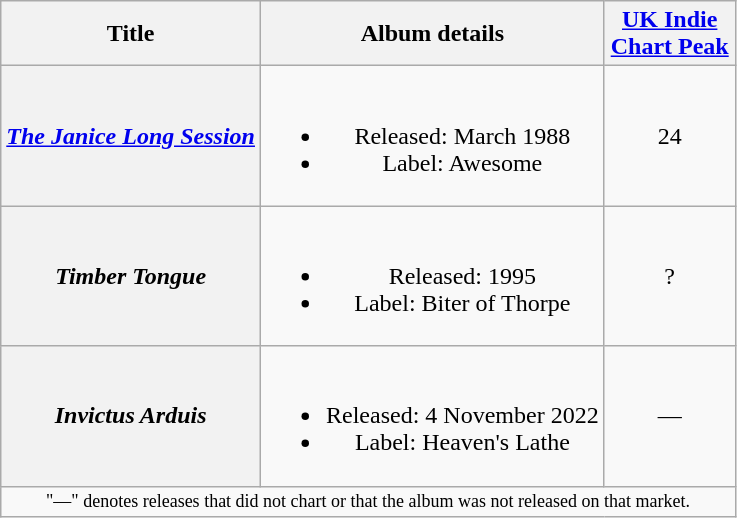<table class="wikitable plainrowheaders" style="text-align:center;">
<tr>
<th scope="col" rowspan="1">Title</th>
<th scope="col" rowspan="1">Album details</th>
<th scope="col" colspan="1" style="width:5em;"><a href='#'>UK Indie Chart Peak</a></th>
</tr>
<tr>
<th scope="row"><em><a href='#'>The Janice Long Session</a></em></th>
<td><br><ul><li>Released: March 1988</li><li>Label: Awesome</li></ul></td>
<td>24</td>
</tr>
<tr>
<th scope="row"><em>Timber Tongue</em></th>
<td><br><ul><li>Released: 1995</li><li>Label: Biter of Thorpe</li></ul></td>
<td>?</td>
</tr>
<tr>
<th scope="row"><em> Invictus Arduis</em></th>
<td><br><ul><li>Released: 4 November 2022</li><li>Label: Heaven's Lathe</li></ul></td>
<td>—</td>
</tr>
<tr>
<td colspan="3" style="font-size:9pt">"—" denotes releases that did not chart or that the album was not released on that market.</td>
</tr>
</table>
